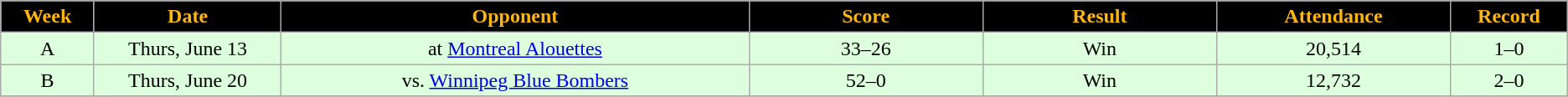<table class="wikitable sortable">
<tr>
<th style="background:black;color:#FFB60F;"  width="4%">Week</th>
<th style="background:black;color:#FFB60F;"  width="8%">Date</th>
<th style="background:black;color:#FFB60F;"  width="20%">Opponent</th>
<th style="background:black;color:#FFB60F;"  width="10%">Score</th>
<th style="background:black;color:#FFB60F;"  width="10%">Result</th>
<th style="background:black;color:#FFB60F;"  width="10%">Attendance</th>
<th style="background:black;color:#FFB60F;"  width="5%">Record</th>
</tr>
<tr align="center" bgcolor="#ddffdd">
<td>A</td>
<td>Thurs, June 13</td>
<td>at <a href='#'>Montreal Alouettes</a></td>
<td>33–26</td>
<td>Win</td>
<td>20,514</td>
<td>1–0</td>
</tr>
<tr align="center" bgcolor="#ddffdd">
<td>B</td>
<td>Thurs, June 20</td>
<td>vs. <a href='#'>Winnipeg Blue Bombers</a></td>
<td>52–0</td>
<td>Win</td>
<td>12,732</td>
<td>2–0</td>
</tr>
<tr>
</tr>
</table>
